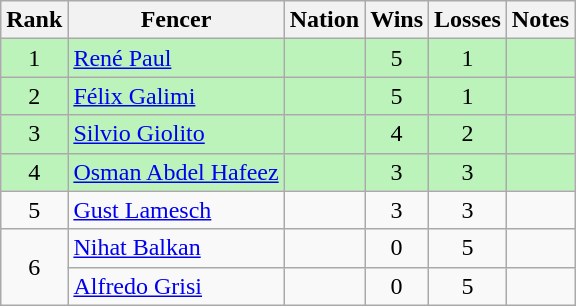<table class="wikitable sortable" style="text-align: center;">
<tr>
<th>Rank</th>
<th>Fencer</th>
<th>Nation</th>
<th>Wins</th>
<th>Losses</th>
<th>Notes</th>
</tr>
<tr style="background:#bbf3bb;">
<td>1</td>
<td align=left><a href='#'>René Paul</a></td>
<td align=left></td>
<td>5</td>
<td>1</td>
<td></td>
</tr>
<tr style="background:#bbf3bb;">
<td>2</td>
<td align=left><a href='#'>Félix Galimi</a></td>
<td align=left></td>
<td>5</td>
<td>1</td>
<td></td>
</tr>
<tr style="background:#bbf3bb;">
<td>3</td>
<td align=left><a href='#'>Silvio Giolito</a></td>
<td align=left></td>
<td>4</td>
<td>2</td>
<td></td>
</tr>
<tr style="background:#bbf3bb;">
<td>4</td>
<td align=left><a href='#'>Osman Abdel Hafeez</a></td>
<td align=left></td>
<td>3</td>
<td>3</td>
<td></td>
</tr>
<tr>
<td>5</td>
<td align=left><a href='#'>Gust Lamesch</a></td>
<td align=left></td>
<td>3</td>
<td>3</td>
<td></td>
</tr>
<tr>
<td rowspan=2>6</td>
<td align=left><a href='#'>Nihat Balkan</a></td>
<td align=left></td>
<td>0</td>
<td>5</td>
<td></td>
</tr>
<tr>
<td align=left><a href='#'>Alfredo Grisi</a></td>
<td align=left></td>
<td>0</td>
<td>5</td>
<td></td>
</tr>
</table>
